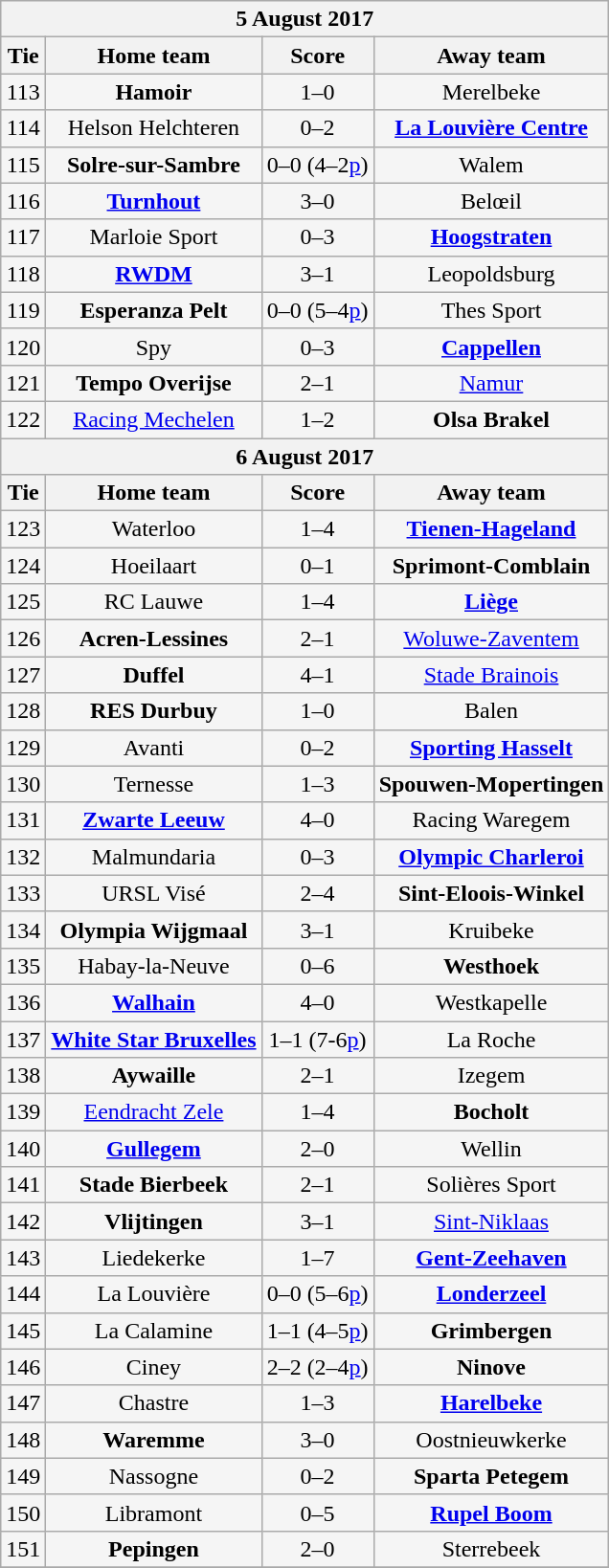<table class="wikitable" style="background:WhiteSmoke; text-align:center">
<tr>
<th colspan="4">5 August 2017</th>
</tr>
<tr>
<th>Tie</th>
<th>Home team</th>
<th>Score</th>
<th>Away team</th>
</tr>
<tr>
<td>113</td>
<td><strong>Hamoir</strong></td>
<td>1–0</td>
<td>Merelbeke</td>
</tr>
<tr>
<td>114</td>
<td>Helson Helchteren</td>
<td>0–2</td>
<td><strong><a href='#'>La Louvière Centre</a></strong></td>
</tr>
<tr>
<td>115</td>
<td><strong>Solre-sur-Sambre</strong></td>
<td>0–0 (4–2<a href='#'>p</a>)</td>
<td>Walem</td>
</tr>
<tr>
<td>116</td>
<td><strong><a href='#'>Turnhout</a></strong></td>
<td>3–0</td>
<td>Belœil</td>
</tr>
<tr>
<td>117</td>
<td>Marloie Sport</td>
<td>0–3</td>
<td><strong><a href='#'>Hoogstraten</a></strong></td>
</tr>
<tr>
<td>118</td>
<td><strong><a href='#'>RWDM</a></strong></td>
<td>3–1</td>
<td>Leopoldsburg</td>
</tr>
<tr>
<td>119</td>
<td><strong>Esperanza Pelt</strong></td>
<td>0–0 (5–4<a href='#'>p</a>)</td>
<td>Thes Sport</td>
</tr>
<tr>
<td>120</td>
<td>Spy</td>
<td>0–3</td>
<td><strong><a href='#'>Cappellen</a></strong></td>
</tr>
<tr>
<td>121</td>
<td><strong>Tempo Overijse</strong></td>
<td>2–1</td>
<td><a href='#'>Namur</a></td>
</tr>
<tr>
<td>122</td>
<td><a href='#'>Racing Mechelen</a></td>
<td>1–2</td>
<td><strong>Olsa Brakel</strong></td>
</tr>
<tr>
<th colspan="4">6 August 2017</th>
</tr>
<tr>
<th>Tie</th>
<th>Home team</th>
<th>Score</th>
<th>Away team</th>
</tr>
<tr>
<td>123</td>
<td>Waterloo</td>
<td>1–4</td>
<td><strong><a href='#'>Tienen-Hageland</a></strong></td>
</tr>
<tr>
<td>124</td>
<td>Hoeilaart</td>
<td>0–1</td>
<td><strong>Sprimont-Comblain</strong></td>
</tr>
<tr>
<td>125</td>
<td>RC Lauwe</td>
<td>1–4</td>
<td><strong><a href='#'>Liège</a></strong></td>
</tr>
<tr>
<td>126</td>
<td><strong>Acren-Lessines</strong></td>
<td>2–1</td>
<td><a href='#'>Woluwe-Zaventem</a></td>
</tr>
<tr>
<td>127</td>
<td><strong>Duffel</strong></td>
<td>4–1</td>
<td><a href='#'>Stade Brainois</a></td>
</tr>
<tr>
<td>128</td>
<td><strong>RES Durbuy</strong></td>
<td>1–0</td>
<td>Balen</td>
</tr>
<tr>
<td>129</td>
<td>Avanti</td>
<td>0–2</td>
<td><strong><a href='#'>Sporting Hasselt</a></strong></td>
</tr>
<tr>
<td>130</td>
<td>Ternesse</td>
<td>1–3</td>
<td><strong>Spouwen-Mopertingen</strong></td>
</tr>
<tr>
<td>131</td>
<td><strong><a href='#'>Zwarte Leeuw</a></strong></td>
<td>4–0</td>
<td>Racing Waregem</td>
</tr>
<tr>
<td>132</td>
<td>Malmundaria</td>
<td>0–3</td>
<td><strong><a href='#'>Olympic Charleroi</a></strong></td>
</tr>
<tr>
<td>133</td>
<td>URSL Visé</td>
<td>2–4</td>
<td><strong>Sint-Eloois-Winkel</strong></td>
</tr>
<tr>
<td>134</td>
<td><strong>Olympia Wijgmaal</strong></td>
<td>3–1</td>
<td>Kruibeke</td>
</tr>
<tr>
<td>135</td>
<td>Habay-la-Neuve</td>
<td>0–6</td>
<td><strong>Westhoek</strong></td>
</tr>
<tr>
<td>136</td>
<td><strong><a href='#'>Walhain</a></strong></td>
<td>4–0</td>
<td>Westkapelle</td>
</tr>
<tr>
<td>137</td>
<td><strong><a href='#'>White Star Bruxelles</a></strong></td>
<td>1–1 (7-6<a href='#'>p</a>)</td>
<td>La Roche</td>
</tr>
<tr>
<td>138</td>
<td><strong>Aywaille</strong></td>
<td>2–1</td>
<td>Izegem</td>
</tr>
<tr>
<td>139</td>
<td><a href='#'>Eendracht Zele</a></td>
<td>1–4</td>
<td><strong>Bocholt</strong></td>
</tr>
<tr>
<td>140</td>
<td><strong><a href='#'>Gullegem</a></strong></td>
<td>2–0</td>
<td>Wellin</td>
</tr>
<tr>
<td>141</td>
<td><strong>Stade Bierbeek</strong></td>
<td>2–1</td>
<td>Solières Sport</td>
</tr>
<tr>
<td>142</td>
<td><strong>Vlijtingen</strong></td>
<td>3–1</td>
<td><a href='#'>Sint-Niklaas</a></td>
</tr>
<tr>
<td>143</td>
<td>Liedekerke</td>
<td>1–7</td>
<td><strong><a href='#'>Gent-Zeehaven</a></strong></td>
</tr>
<tr>
<td>144</td>
<td>La Louvière</td>
<td>0–0 (5–6<a href='#'>p</a>)</td>
<td><strong><a href='#'>Londerzeel</a></strong></td>
</tr>
<tr>
<td>145</td>
<td>La Calamine</td>
<td>1–1 (4–5<a href='#'>p</a>)</td>
<td><strong>Grimbergen</strong></td>
</tr>
<tr>
<td>146</td>
<td>Ciney</td>
<td>2–2 (2–4<a href='#'>p</a>)</td>
<td><strong>Ninove</strong></td>
</tr>
<tr>
<td>147</td>
<td>Chastre</td>
<td>1–3</td>
<td><strong><a href='#'>Harelbeke</a></strong></td>
</tr>
<tr>
<td>148</td>
<td><strong>Waremme</strong></td>
<td>3–0</td>
<td>Oostnieuwkerke</td>
</tr>
<tr>
<td>149</td>
<td>Nassogne</td>
<td>0–2</td>
<td><strong>Sparta Petegem</strong></td>
</tr>
<tr>
<td>150</td>
<td>Libramont</td>
<td>0–5</td>
<td><strong><a href='#'>Rupel Boom</a></strong></td>
</tr>
<tr>
<td>151</td>
<td><strong>Pepingen</strong></td>
<td>2–0</td>
<td>Sterrebeek</td>
</tr>
<tr>
</tr>
</table>
